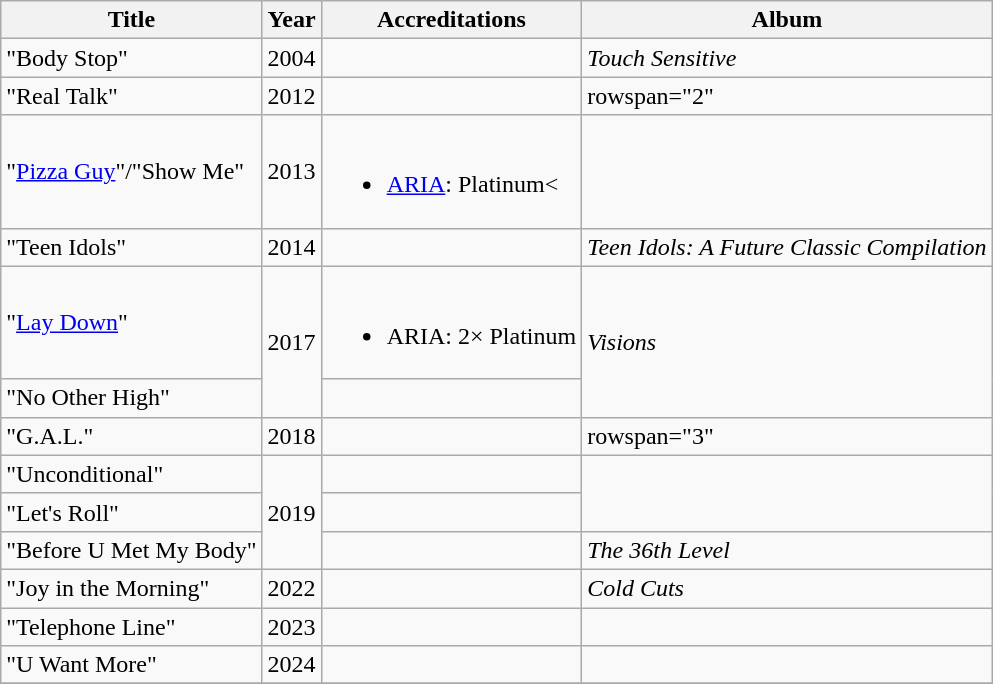<table class="wikitable">
<tr>
<th scope="col">Title</th>
<th scope="col">Year</th>
<th scope="col">Accreditations</th>
<th scope="col">Album</th>
</tr>
<tr>
<td>"Body Stop"</td>
<td>2004</td>
<td></td>
<td><em>Touch Sensitive</em></td>
</tr>
<tr>
<td>"Real Talk" </td>
<td>2012</td>
<td></td>
<td>rowspan="2" </td>
</tr>
<tr>
<td>"<a href='#'>Pizza Guy</a>"/"Show Me"</td>
<td>2013</td>
<td><br><ul><li><a href='#'>ARIA</a>: Platinum<</li></ul></td>
</tr>
<tr>
<td>"Teen Idols"</td>
<td>2014</td>
<td></td>
<td><em>Teen Idols: A Future Classic Compilation</em></td>
</tr>
<tr>
<td>"<a href='#'>Lay Down</a>"</td>
<td rowspan="2">2017</td>
<td><br><ul><li>ARIA: 2× Platinum</li></ul></td>
<td rowspan="2"><em>Visions</em></td>
</tr>
<tr>
<td>"No Other High" </td>
<td></td>
</tr>
<tr>
<td>"G.A.L." </td>
<td>2018</td>
<td></td>
<td>rowspan="3" </td>
</tr>
<tr>
<td>"Unconditional" </td>
<td rowspan="3">2019</td>
<td></td>
</tr>
<tr>
<td>"Let's Roll" </td>
<td></td>
</tr>
<tr>
<td>"Before U Met My Body"</td>
<td></td>
<td><em>The 36th Level</em></td>
</tr>
<tr>
<td>"Joy in the Morning" </td>
<td>2022</td>
<td></td>
<td><em>Cold Cuts</em></td>
</tr>
<tr>
<td>"Telephone Line" </td>
<td>2023</td>
<td></td>
<td></td>
</tr>
<tr>
<td>"U Want More" </td>
<td>2024</td>
<td></td>
<td></td>
</tr>
<tr>
</tr>
</table>
